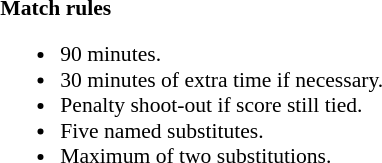<table style="width:100%; font-size:90%;">
<tr>
<td></td>
<td style="width:60%; vertical-align:top;"><br><strong>Match rules</strong><ul><li>90 minutes.</li><li>30 minutes of extra time if necessary.</li><li>Penalty shoot-out if score still tied.</li><li>Five named substitutes.</li><li>Maximum of two substitutions.</li></ul></td>
</tr>
</table>
